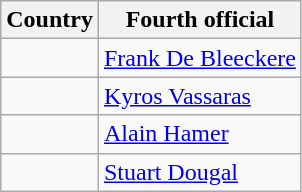<table class="wikitable">
<tr>
<th>Country</th>
<th>Fourth official</th>
</tr>
<tr>
<td></td>
<td><a href='#'>Frank De Bleeckere</a></td>
</tr>
<tr>
<td></td>
<td><a href='#'>Kyros Vassaras</a></td>
</tr>
<tr>
<td></td>
<td><a href='#'>Alain Hamer</a></td>
</tr>
<tr>
<td></td>
<td><a href='#'>Stuart Dougal</a></td>
</tr>
</table>
